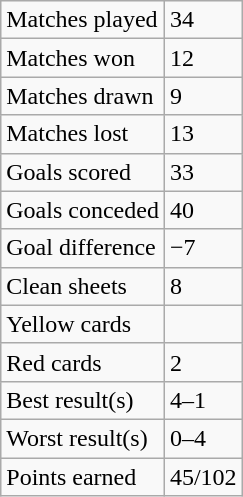<table class="wikitable">
<tr>
<td>Matches played</td>
<td>34</td>
</tr>
<tr>
<td>Matches won</td>
<td>12</td>
</tr>
<tr>
<td>Matches drawn</td>
<td>9</td>
</tr>
<tr>
<td>Matches lost</td>
<td>13</td>
</tr>
<tr>
<td>Goals scored</td>
<td>33</td>
</tr>
<tr>
<td>Goals conceded</td>
<td>40</td>
</tr>
<tr>
<td>Goal difference</td>
<td>−7</td>
</tr>
<tr>
<td>Clean sheets</td>
<td>8</td>
</tr>
<tr>
<td>Yellow cards</td>
<td></td>
</tr>
<tr>
<td>Red cards</td>
<td>2</td>
</tr>
<tr>
<td>Best result(s)</td>
<td>4–1</td>
</tr>
<tr>
<td>Worst result(s)</td>
<td>0–4</td>
</tr>
<tr>
<td>Points earned</td>
<td>45/102</td>
</tr>
</table>
